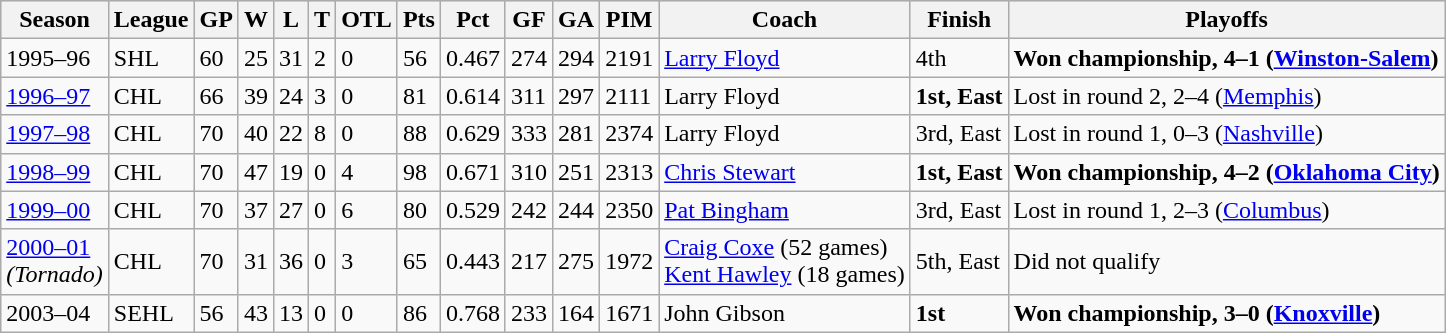<table class="wikitable">
<tr style="font-weight:bold; background:#ddd;">
<th>Season</th>
<th>League</th>
<th>GP</th>
<th>W</th>
<th>L</th>
<th>T</th>
<th>OTL</th>
<th>Pts</th>
<th>Pct</th>
<th>GF</th>
<th>GA</th>
<th>PIM</th>
<th>Coach</th>
<th>Finish</th>
<th>Playoffs</th>
</tr>
<tr>
<td>1995–96</td>
<td>SHL</td>
<td>60</td>
<td>25</td>
<td>31</td>
<td>2</td>
<td>0</td>
<td>56</td>
<td>0.467</td>
<td>274</td>
<td>294</td>
<td>2191</td>
<td><a href='#'>Larry Floyd</a></td>
<td>4th</td>
<td><strong>Won championship, 4–1 (<a href='#'>Winston-Salem</a>)</strong></td>
</tr>
<tr>
<td><a href='#'>1996–97</a></td>
<td>CHL</td>
<td>66</td>
<td>39</td>
<td>24</td>
<td>3</td>
<td>0</td>
<td>81</td>
<td>0.614</td>
<td>311</td>
<td>297</td>
<td>2111</td>
<td>Larry Floyd</td>
<td><strong>1st, East</strong></td>
<td>Lost in round 2, 2–4 (<a href='#'>Memphis</a>)</td>
</tr>
<tr>
<td><a href='#'>1997–98</a></td>
<td>CHL</td>
<td>70</td>
<td>40</td>
<td>22</td>
<td>8</td>
<td>0</td>
<td>88</td>
<td>0.629</td>
<td>333</td>
<td>281</td>
<td>2374</td>
<td>Larry Floyd</td>
<td>3rd, East</td>
<td>Lost in round 1, 0–3 (<a href='#'>Nashville</a>)</td>
</tr>
<tr>
<td><a href='#'>1998–99</a></td>
<td>CHL</td>
<td>70</td>
<td>47</td>
<td>19</td>
<td>0</td>
<td>4</td>
<td>98</td>
<td>0.671</td>
<td>310</td>
<td>251</td>
<td>2313</td>
<td><a href='#'>Chris Stewart</a></td>
<td><strong>1st, East</strong></td>
<td><strong>Won championship, 4–2 (<a href='#'>Oklahoma City</a>)</strong></td>
</tr>
<tr>
<td><a href='#'>1999–00</a></td>
<td>CHL</td>
<td>70</td>
<td>37</td>
<td>27</td>
<td>0</td>
<td>6</td>
<td>80</td>
<td>0.529</td>
<td>242</td>
<td>244</td>
<td>2350</td>
<td><a href='#'>Pat Bingham</a></td>
<td>3rd, East</td>
<td>Lost in round 1, 2–3 (<a href='#'>Columbus</a>)</td>
</tr>
<tr>
<td><a href='#'>2000–01</a><br><em>(Tornado)</em></td>
<td>CHL</td>
<td>70</td>
<td>31</td>
<td>36</td>
<td>0</td>
<td>3</td>
<td>65</td>
<td>0.443</td>
<td>217</td>
<td>275</td>
<td>1972</td>
<td><a href='#'>Craig Coxe</a> (52 games)<br><a href='#'>Kent Hawley</a> (18 games)</td>
<td>5th, East</td>
<td>Did not qualify</td>
</tr>
<tr>
<td>2003–04</td>
<td>SEHL</td>
<td>56</td>
<td>43</td>
<td>13</td>
<td>0</td>
<td>0</td>
<td>86</td>
<td>0.768</td>
<td>233</td>
<td>164</td>
<td>1671</td>
<td>John Gibson</td>
<td><strong>1st</strong></td>
<td><strong>Won championship, 3–0 (<a href='#'>Knoxville</a>)</strong></td>
</tr>
</table>
